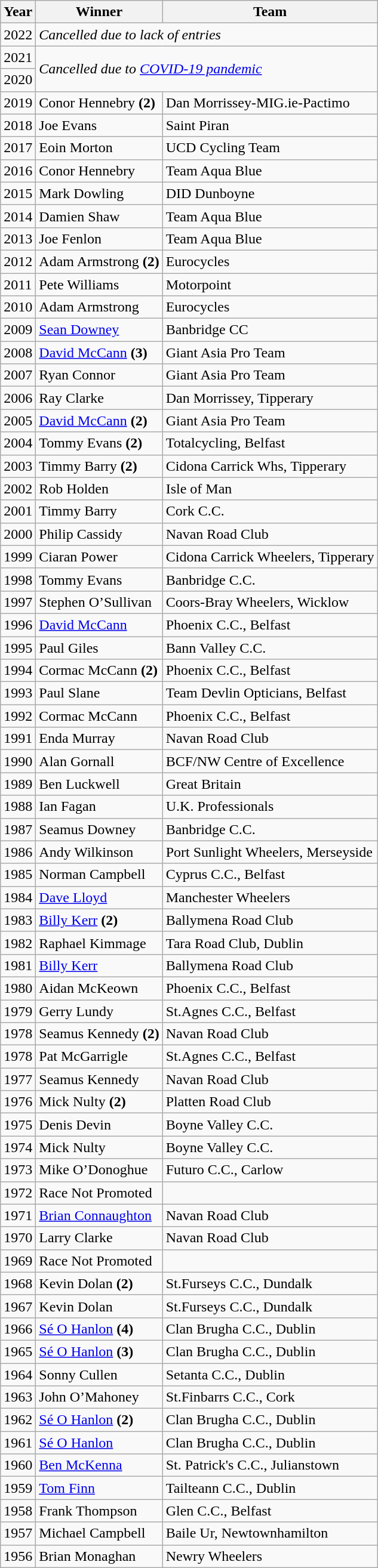<table class="wikitable">
<tr>
<th>Year</th>
<th>Winner</th>
<th>Team</th>
</tr>
<tr>
<td>2022</td>
<td colspan="2"><em>Cancelled due to lack of entries</em></td>
</tr>
<tr>
<td>2021</td>
<td colspan="2" rowspan="2"><em>Cancelled due to <a href='#'>COVID-19 pandemic</a></em></td>
</tr>
<tr>
<td>2020</td>
</tr>
<tr>
<td>2019</td>
<td>Conor Hennebry <strong>(2)</strong></td>
<td>Dan Morrissey-MIG.ie-Pactimo</td>
</tr>
<tr>
<td>2018</td>
<td>Joe Evans</td>
<td>Saint Piran</td>
</tr>
<tr>
<td>2017</td>
<td>Eoin Morton</td>
<td>UCD Cycling Team</td>
</tr>
<tr>
<td>2016</td>
<td>Conor Hennebry</td>
<td>Team Aqua Blue</td>
</tr>
<tr>
<td>2015</td>
<td>Mark Dowling</td>
<td>DID Dunboyne</td>
</tr>
<tr>
<td>2014</td>
<td>Damien Shaw</td>
<td>Team Aqua Blue</td>
</tr>
<tr>
<td>2013</td>
<td>Joe Fenlon</td>
<td>Team Aqua Blue</td>
</tr>
<tr>
<td>2012</td>
<td>Adam Armstrong <strong>(2)</strong></td>
<td>Eurocycles</td>
</tr>
<tr>
<td>2011</td>
<td>Pete Williams</td>
<td>Motorpoint</td>
</tr>
<tr>
<td>2010</td>
<td>Adam Armstrong</td>
<td>Eurocycles</td>
</tr>
<tr>
<td>2009</td>
<td><a href='#'>Sean Downey</a></td>
<td>Banbridge CC</td>
</tr>
<tr>
<td>2008</td>
<td><a href='#'>David McCann</a> <strong>(3)</strong></td>
<td>Giant Asia Pro Team</td>
</tr>
<tr>
<td>2007</td>
<td>Ryan Connor</td>
<td>Giant Asia Pro Team</td>
</tr>
<tr>
<td>2006</td>
<td>Ray Clarke</td>
<td>Dan Morrissey, Tipperary</td>
</tr>
<tr>
<td>2005</td>
<td><a href='#'>David McCann</a> <strong>(2)</strong></td>
<td>Giant Asia Pro Team</td>
</tr>
<tr>
<td>2004</td>
<td>Tommy Evans <strong>(2)</strong></td>
<td>Totalcycling, Belfast</td>
</tr>
<tr>
<td>2003</td>
<td>Timmy Barry <strong>(2)</strong></td>
<td>Cidona Carrick Whs, Tipperary</td>
</tr>
<tr>
<td>2002</td>
<td>Rob Holden</td>
<td>Isle of Man</td>
</tr>
<tr>
<td>2001</td>
<td>Timmy Barry</td>
<td>Cork C.C.</td>
</tr>
<tr>
<td>2000</td>
<td>Philip Cassidy</td>
<td>Navan Road Club</td>
</tr>
<tr>
<td>1999</td>
<td>Ciaran Power</td>
<td>Cidona Carrick Wheelers, Tipperary</td>
</tr>
<tr>
<td>1998</td>
<td>Tommy Evans</td>
<td>Banbridge C.C.</td>
</tr>
<tr>
<td>1997</td>
<td>Stephen O’Sullivan</td>
<td>Coors-Bray Wheelers, Wicklow</td>
</tr>
<tr>
<td>1996</td>
<td><a href='#'>David McCann</a></td>
<td>Phoenix C.C., Belfast</td>
</tr>
<tr>
<td>1995</td>
<td>Paul Giles</td>
<td>Bann Valley C.C.</td>
</tr>
<tr>
<td>1994</td>
<td>Cormac McCann <strong>(2)</strong></td>
<td>Phoenix C.C., Belfast</td>
</tr>
<tr>
<td>1993</td>
<td>Paul Slane</td>
<td>Team Devlin Opticians, Belfast</td>
</tr>
<tr>
<td>1992</td>
<td>Cormac McCann</td>
<td>Phoenix C.C., Belfast</td>
</tr>
<tr>
<td>1991</td>
<td>Enda Murray</td>
<td>Navan Road Club</td>
</tr>
<tr>
<td>1990</td>
<td>Alan Gornall</td>
<td>BCF/NW Centre of Excellence</td>
</tr>
<tr>
<td>1989</td>
<td>Ben Luckwell</td>
<td>Great Britain</td>
</tr>
<tr>
<td>1988</td>
<td>Ian Fagan</td>
<td>U.K. Professionals</td>
</tr>
<tr>
<td>1987</td>
<td>Seamus Downey</td>
<td>Banbridge C.C.</td>
</tr>
<tr>
<td>1986</td>
<td>Andy Wilkinson</td>
<td>Port Sunlight Wheelers, Merseyside</td>
</tr>
<tr>
<td>1985</td>
<td>Norman Campbell</td>
<td>Cyprus C.C., Belfast</td>
</tr>
<tr>
<td>1984</td>
<td><a href='#'>Dave Lloyd</a></td>
<td>Manchester Wheelers</td>
</tr>
<tr>
<td>1983</td>
<td><a href='#'>Billy Kerr</a> <strong>(2)</strong></td>
<td>Ballymena Road Club</td>
</tr>
<tr>
<td>1982</td>
<td>Raphael Kimmage</td>
<td>Tara Road Club, Dublin</td>
</tr>
<tr>
<td>1981</td>
<td><a href='#'>Billy Kerr</a></td>
<td>Ballymena Road Club</td>
</tr>
<tr>
<td>1980</td>
<td>Aidan McKeown</td>
<td>Phoenix C.C., Belfast</td>
</tr>
<tr>
<td>1979</td>
<td>Gerry Lundy</td>
<td>St.Agnes C.C., Belfast</td>
</tr>
<tr>
<td>1978</td>
<td>Seamus Kennedy <strong>(2)</strong></td>
<td>Navan Road Club</td>
</tr>
<tr>
<td>1978</td>
<td>Pat McGarrigle</td>
<td>St.Agnes C.C., Belfast</td>
</tr>
<tr>
<td>1977</td>
<td>Seamus Kennedy</td>
<td>Navan Road Club</td>
</tr>
<tr>
<td>1976</td>
<td>Mick Nulty <strong>(2)</strong></td>
<td>Platten Road Club</td>
</tr>
<tr>
<td>1975</td>
<td>Denis Devin</td>
<td>Boyne Valley C.C.</td>
</tr>
<tr>
<td>1974</td>
<td>Mick Nulty</td>
<td>Boyne Valley C.C.</td>
</tr>
<tr>
<td>1973</td>
<td>Mike O’Donoghue</td>
<td>Futuro C.C., Carlow</td>
</tr>
<tr>
<td>1972</td>
<td>Race Not Promoted</td>
<td></td>
</tr>
<tr>
<td>1971</td>
<td><a href='#'>Brian Connaughton</a></td>
<td>Navan Road Club</td>
</tr>
<tr>
<td>1970</td>
<td>Larry Clarke</td>
<td>Navan Road Club</td>
</tr>
<tr>
<td>1969</td>
<td>Race Not Promoted</td>
<td></td>
</tr>
<tr>
<td>1968</td>
<td>Kevin Dolan <strong>(2)</strong></td>
<td>St.Furseys C.C., Dundalk</td>
</tr>
<tr>
<td>1967</td>
<td>Kevin Dolan</td>
<td>St.Furseys C.C., Dundalk</td>
</tr>
<tr>
<td>1966</td>
<td><a href='#'>Sé O Hanlon</a> <strong>(4)</strong></td>
<td>Clan Brugha C.C., Dublin</td>
</tr>
<tr>
<td>1965</td>
<td><a href='#'>Sé O Hanlon</a> <strong>(3)</strong></td>
<td>Clan Brugha C.C., Dublin</td>
</tr>
<tr>
<td>1964</td>
<td>Sonny Cullen</td>
<td>Setanta C.C., Dublin</td>
</tr>
<tr>
<td>1963</td>
<td>John O’Mahoney</td>
<td>St.Finbarrs C.C., Cork</td>
</tr>
<tr>
<td>1962</td>
<td><a href='#'>Sé O Hanlon</a> <strong>(2)</strong></td>
<td>Clan Brugha C.C., Dublin</td>
</tr>
<tr>
<td>1961</td>
<td><a href='#'>Sé O Hanlon</a></td>
<td>Clan Brugha C.C., Dublin</td>
</tr>
<tr>
<td>1960</td>
<td><a href='#'>Ben McKenna</a></td>
<td>St. Patrick's C.C., Julianstown</td>
</tr>
<tr>
<td>1959</td>
<td><a href='#'>Tom Finn</a></td>
<td>Tailteann C.C., Dublin</td>
</tr>
<tr>
<td>1958</td>
<td>Frank Thompson</td>
<td>Glen C.C., Belfast</td>
</tr>
<tr>
<td>1957</td>
<td>Michael Campbell</td>
<td>Baile Ur, Newtownhamilton</td>
</tr>
<tr>
<td>1956</td>
<td>Brian Monaghan</td>
<td>Newry Wheelers</td>
</tr>
</table>
